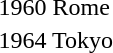<table>
<tr>
<td>1960 Rome <br></td>
<td></td>
<td></td>
<td></td>
</tr>
<tr>
<td>1964 Tokyo <br></td>
<td></td>
<td></td>
<td></td>
</tr>
</table>
